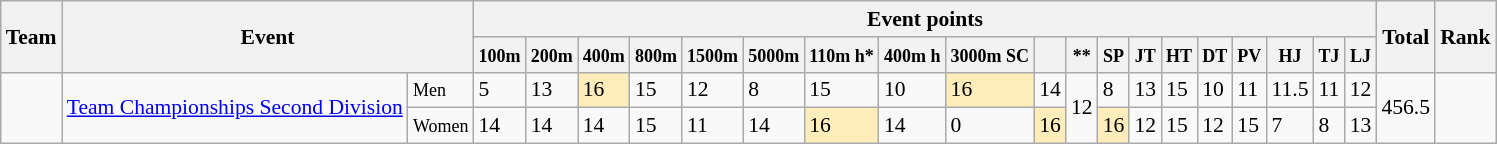<table class="wikitable" style="text-align:left; font-size:90%">
<tr>
<th rowspan="2">Team</th>
<th colspan="2" rowspan="2">Event</th>
<th colspan="19">Event points</th>
<th rowspan="2">Total</th>
<th rowspan="2">Rank</th>
</tr>
<tr>
<th><small>100m</small></th>
<th><small>200m</small></th>
<th><small>400m</small></th>
<th><small>800m</small></th>
<th><small>1500m</small></th>
<th><small>5000m</small></th>
<th><small>110m h*</small></th>
<th><small>400m h</small></th>
<th><small>3000m SC</small></th>
<th><small></small></th>
<th><small>**</small></th>
<th><small>SP</small></th>
<th><small>JT</small></th>
<th><small>HT</small></th>
<th><small>DT</small></th>
<th><small>PV</small></th>
<th><small>HJ</small></th>
<th><small>TJ</small></th>
<th><small>LJ</small></th>
</tr>
<tr>
<td rowspan="2"></td>
<td rowspan="2"><a href='#'>Team Championships Second Division</a></td>
<td><small>Men</small></td>
<td>5</td>
<td>13</td>
<td bgcolor=#ffeebb>16</td>
<td>15</td>
<td>12</td>
<td>8</td>
<td>15</td>
<td>10</td>
<td bgcolor=#ffeebb>16</td>
<td>14</td>
<td rowspan="2">12</td>
<td>8</td>
<td>13</td>
<td>15</td>
<td>10</td>
<td>11</td>
<td>11.5</td>
<td>11</td>
<td>12</td>
<td rowspan="2">456.5</td>
<td rowspan="2"></td>
</tr>
<tr>
<td><small>Women</small></td>
<td>14</td>
<td>14</td>
<td>14</td>
<td>15</td>
<td>11</td>
<td>14</td>
<td bgcolor=#ffeebb>16</td>
<td>14</td>
<td>0</td>
<td bgcolor=#ffeebb>16</td>
<td bgcolor=#ffeebb>16</td>
<td>12</td>
<td>15</td>
<td>12</td>
<td>15</td>
<td>7</td>
<td>8</td>
<td>13</td>
</tr>
</table>
